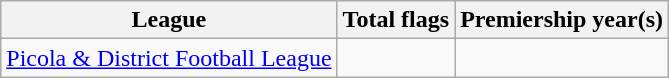<table class="wikitable">
<tr>
<th>League</th>
<th>Total flags</th>
<th>Premiership year(s)</th>
</tr>
<tr>
<td><a href='#'>Picola & District Football League</a></td>
<td></td>
<td></td>
</tr>
</table>
